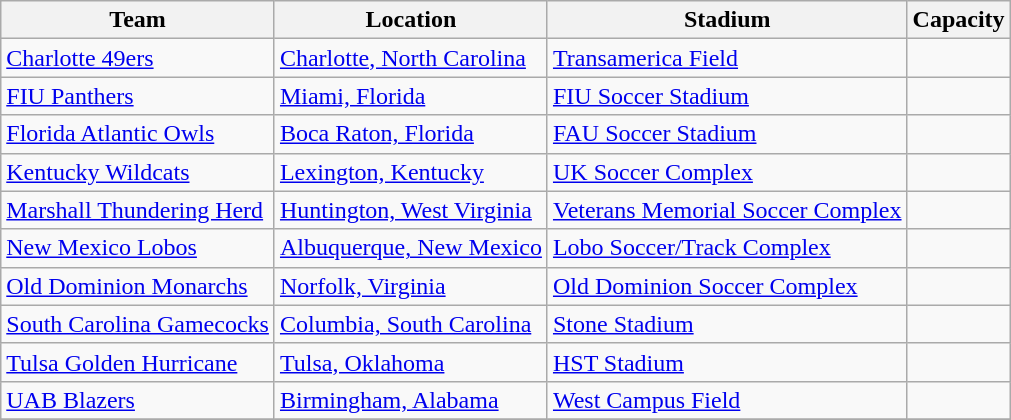<table class="wikitable sortable" style="text-align: left;">
<tr>
<th>Team</th>
<th>Location</th>
<th>Stadium</th>
<th>Capacity</th>
</tr>
<tr>
<td><a href='#'>Charlotte 49ers</a></td>
<td><a href='#'>Charlotte, North Carolina</a></td>
<td><a href='#'>Transamerica Field</a></td>
<td align="center"></td>
</tr>
<tr>
<td><a href='#'>FIU Panthers</a></td>
<td><a href='#'>Miami, Florida</a></td>
<td><a href='#'>FIU Soccer Stadium</a></td>
<td align="center"></td>
</tr>
<tr>
<td><a href='#'>Florida Atlantic Owls</a></td>
<td><a href='#'>Boca Raton, Florida</a></td>
<td><a href='#'>FAU Soccer Stadium</a></td>
<td align="center"></td>
</tr>
<tr>
<td><a href='#'>Kentucky Wildcats</a></td>
<td><a href='#'>Lexington, Kentucky</a></td>
<td><a href='#'>UK Soccer Complex</a></td>
<td align="center"></td>
</tr>
<tr>
<td><a href='#'>Marshall Thundering Herd</a></td>
<td><a href='#'>Huntington, West Virginia</a></td>
<td><a href='#'>Veterans Memorial Soccer Complex</a></td>
<td align="center"></td>
</tr>
<tr>
<td><a href='#'>New Mexico Lobos</a></td>
<td><a href='#'>Albuquerque, New Mexico</a></td>
<td><a href='#'>Lobo Soccer/Track Complex</a></td>
<td align="center"></td>
</tr>
<tr>
<td><a href='#'>Old Dominion Monarchs</a></td>
<td><a href='#'>Norfolk, Virginia</a></td>
<td><a href='#'>Old Dominion Soccer Complex</a></td>
<td align="center"></td>
</tr>
<tr>
<td><a href='#'>South Carolina Gamecocks</a></td>
<td><a href='#'>Columbia, South Carolina</a></td>
<td><a href='#'>Stone Stadium</a></td>
<td align="center"></td>
</tr>
<tr>
<td><a href='#'>Tulsa Golden Hurricane</a></td>
<td><a href='#'>Tulsa, Oklahoma</a></td>
<td><a href='#'>HST Stadium</a></td>
<td align="center"></td>
</tr>
<tr>
<td><a href='#'>UAB Blazers</a></td>
<td><a href='#'>Birmingham, Alabama</a></td>
<td><a href='#'>West Campus Field</a></td>
<td align="center"></td>
</tr>
<tr>
</tr>
</table>
